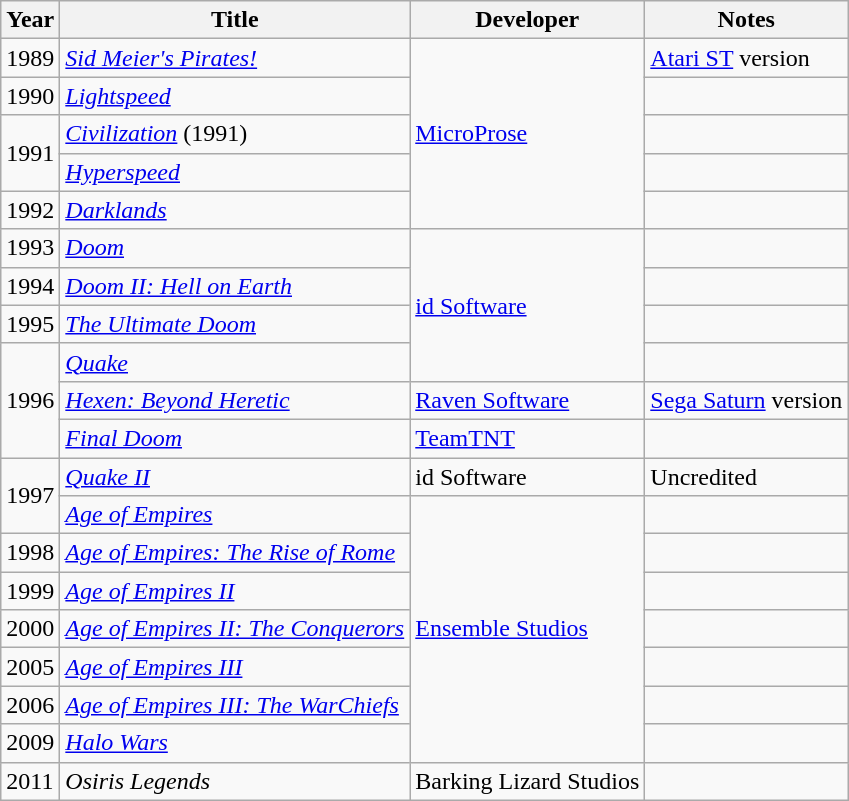<table class="wikitable sortable">
<tr>
<th>Year</th>
<th>Title</th>
<th>Developer</th>
<th>Notes</th>
</tr>
<tr>
<td>1989</td>
<td><em><a href='#'>Sid Meier's Pirates!</a></em></td>
<td rowspan=5><a href='#'>MicroProse</a></td>
<td><a href='#'>Atari ST</a> version</td>
</tr>
<tr>
<td>1990</td>
<td><em><a href='#'>Lightspeed</a></em></td>
<td></td>
</tr>
<tr>
<td rowspan=2>1991</td>
<td><em><a href='#'>Civilization</a></em> (1991)</td>
<td></td>
</tr>
<tr>
<td><em><a href='#'>Hyperspeed</a></em></td>
<td></td>
</tr>
<tr>
<td>1992</td>
<td><em><a href='#'>Darklands</a></em></td>
<td></td>
</tr>
<tr>
<td>1993</td>
<td><em><a href='#'>Doom</a></em></td>
<td rowspan=4><a href='#'>id Software</a></td>
<td></td>
</tr>
<tr>
<td>1994</td>
<td><em><a href='#'>Doom II: Hell on Earth</a></em></td>
<td></td>
</tr>
<tr>
<td>1995</td>
<td><em><a href='#'>The Ultimate Doom</a></em></td>
<td></td>
</tr>
<tr>
<td rowspan=3>1996</td>
<td><em><a href='#'>Quake</a></em></td>
</tr>
<tr>
<td><em><a href='#'>Hexen: Beyond Heretic</a></em></td>
<td><a href='#'>Raven Software</a></td>
<td><a href='#'>Sega Saturn</a> version</td>
</tr>
<tr>
<td><em><a href='#'>Final Doom</a></em></td>
<td><a href='#'>TeamTNT</a></td>
<td></td>
</tr>
<tr>
<td rowspan=2>1997</td>
<td><em><a href='#'>Quake II</a></em></td>
<td>id Software</td>
<td>Uncredited</td>
</tr>
<tr>
<td><em><a href='#'>Age of Empires</a></em></td>
<td rowspan=7><a href='#'>Ensemble Studios</a></td>
<td></td>
</tr>
<tr>
<td>1998</td>
<td><em><a href='#'>Age of Empires: The Rise of Rome</a></em></td>
<td></td>
</tr>
<tr>
<td>1999</td>
<td><em><a href='#'>Age of Empires II</a></em></td>
<td></td>
</tr>
<tr>
<td>2000</td>
<td><em><a href='#'>Age of Empires II: The Conquerors</a></em></td>
<td></td>
</tr>
<tr>
<td>2005</td>
<td><em><a href='#'>Age of Empires III</a></em></td>
<td></td>
</tr>
<tr>
<td>2006</td>
<td><em><a href='#'>Age of Empires III: The WarChiefs</a></em></td>
<td></td>
</tr>
<tr>
<td>2009</td>
<td><em><a href='#'>Halo Wars</a></em></td>
<td></td>
</tr>
<tr>
<td>2011</td>
<td><em>Osiris Legends</em></td>
<td>Barking Lizard Studios</td>
<td></td>
</tr>
</table>
